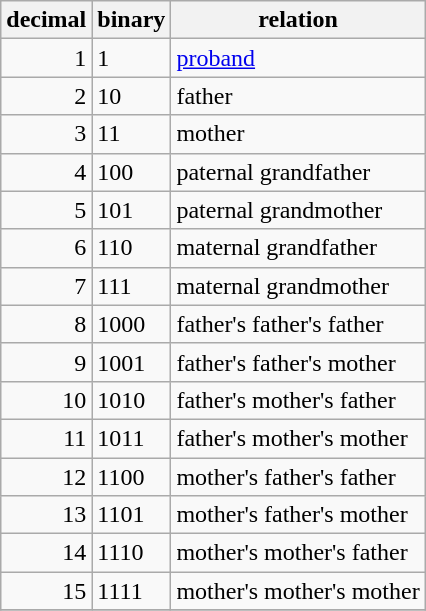<table class="wikitable">
<tr>
<th>decimal</th>
<th>binary</th>
<th>relation</th>
</tr>
<tr>
<td align="right">1</td>
<td align="left">1</td>
<td align="left"><a href='#'>proband</a></td>
</tr>
<tr>
<td align="right">2</td>
<td align="left">10</td>
<td align="left">father</td>
</tr>
<tr>
<td align="right">3</td>
<td align="left">11</td>
<td align="left">mother</td>
</tr>
<tr>
<td align="right">4</td>
<td align="left">100</td>
<td align="left">paternal grandfather</td>
</tr>
<tr>
<td align="right">5</td>
<td align="left">101</td>
<td align="left">paternal grandmother</td>
</tr>
<tr>
<td align="right">6</td>
<td align="left">110</td>
<td align="left">maternal grandfather</td>
</tr>
<tr>
<td align="right">7</td>
<td align="left">111</td>
<td align="left">maternal grandmother</td>
</tr>
<tr>
<td align="right">8</td>
<td align="left">1000</td>
<td align="left">father's father's father</td>
</tr>
<tr>
<td align="right">9</td>
<td align="left">1001</td>
<td align="left">father's father's mother</td>
</tr>
<tr>
<td align="right">10</td>
<td align="left">1010</td>
<td align="left">father's mother's father</td>
</tr>
<tr>
<td align="right">11</td>
<td align="left">1011</td>
<td align="left">father's mother's mother</td>
</tr>
<tr>
<td align="right">12</td>
<td align="left">1100</td>
<td align="left">mother's father's father</td>
</tr>
<tr>
<td align="right">13</td>
<td align="left">1101</td>
<td align="left">mother's father's mother</td>
</tr>
<tr>
<td align="right">14</td>
<td align="left">1110</td>
<td align="left">mother's mother's father</td>
</tr>
<tr>
<td align="right">15</td>
<td align="left">1111</td>
<td align="left">mother's mother's mother</td>
</tr>
<tr>
</tr>
</table>
